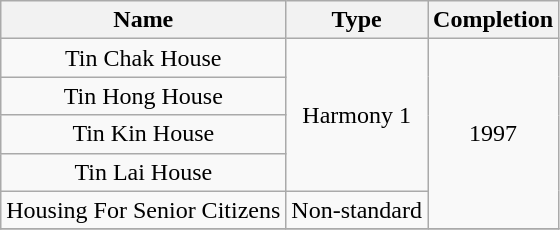<table class="wikitable" style="text-align: center">
<tr>
<th>Name</th>
<th>Type</th>
<th>Completion</th>
</tr>
<tr>
<td>Tin Chak House</td>
<td rowspan="4">Harmony 1</td>
<td rowspan="5">1997</td>
</tr>
<tr>
<td>Tin Hong House</td>
</tr>
<tr>
<td>Tin Kin House</td>
</tr>
<tr>
<td>Tin Lai House</td>
</tr>
<tr>
<td>Housing For Senior Citizens</td>
<td rowspan="1">Non-standard</td>
</tr>
<tr>
</tr>
</table>
